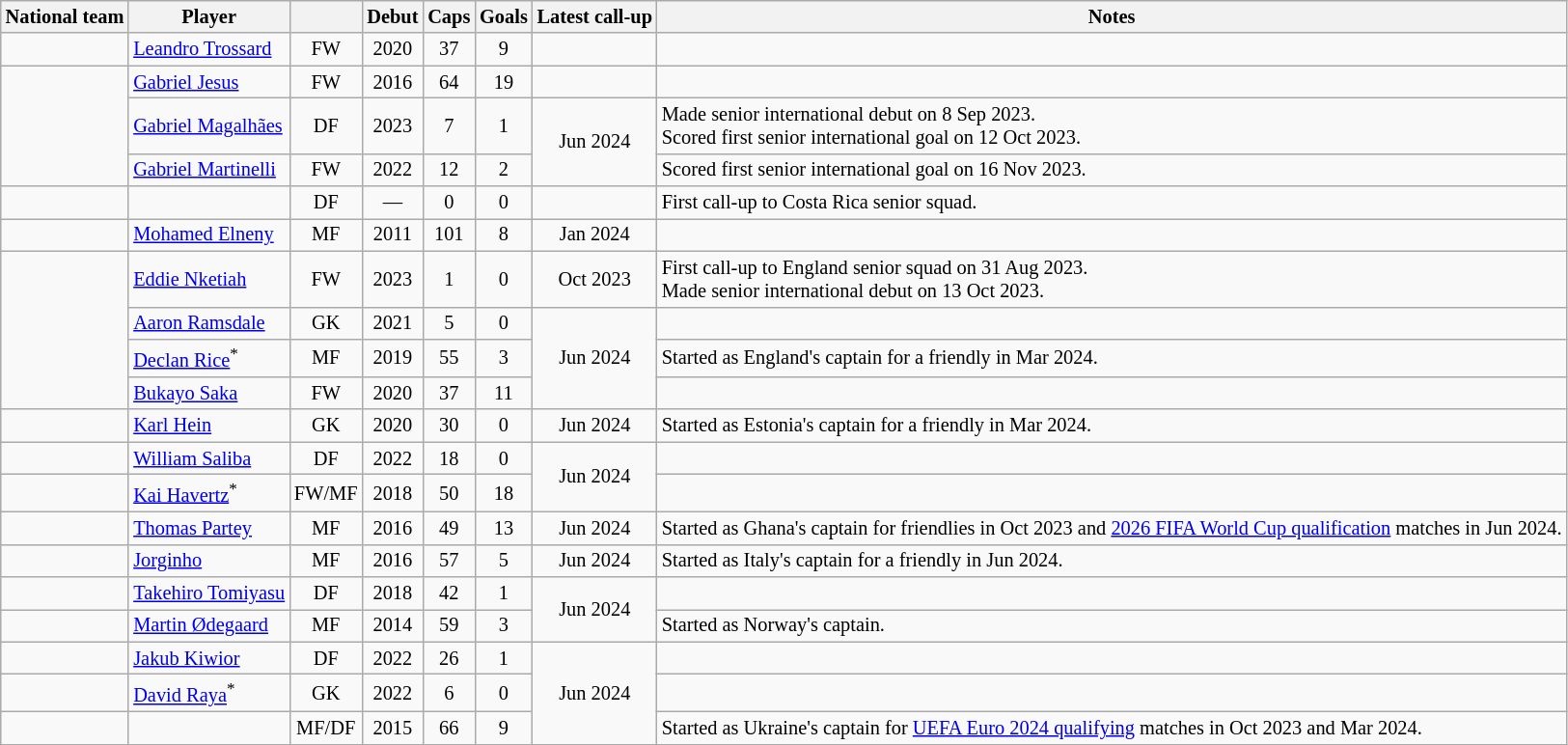<table class="wikitable sortable" style="text-align:center; font-size:85%;">
<tr>
<th>National team</th>
<th>Player</th>
<th></th>
<th>Debut</th>
<th>Caps</th>
<th>Goals</th>
<th>Latest call-up</th>
<th>Notes</th>
</tr>
<tr>
<td style="text-align:left;"></td>
<td style="text-align:left;" data-sort-value="Tros"><a href='#'>Leandro Trossard</a></td>
<td>FW</td>
<td>2020</td>
<td>37</td>
<td>9</td>
<td></td>
<td></td>
</tr>
<tr>
<td rowspan="3" style="text-align:left;"></td>
<td style="text-align:left;" data-sort-value="Jesu"><a href='#'>Gabriel Jesus</a></td>
<td>FW</td>
<td>2016</td>
<td>64</td>
<td>19</td>
<td></td>
<td></td>
</tr>
<tr>
<td style="text-align:left;" data-sort-value="Maga"><a href='#'>Gabriel Magalhães</a></td>
<td>DF</td>
<td>2023</td>
<td>7</td>
<td>1</td>
<td rowspan="2">Jun 2024</td>
<td style="text-align:left;">Made senior international debut on 8 Sep 2023.<br>Scored first senior international goal on 12 Oct 2023.</td>
</tr>
<tr>
<td style="text-align:left;" data-sort-value="Mart"><a href='#'>Gabriel Martinelli</a></td>
<td>FW</td>
<td>2022</td>
<td>12</td>
<td>2</td>
<td style="text-align:left;">Scored first senior international goal on 16 Nov 2023.</td>
</tr>
<tr>
<td style="text-align:left;"></td>
<td style="text-align:left;" data-sort-value="Ques"></td>
<td>DF</td>
<td>—</td>
<td>0</td>
<td>0</td>
<td></td>
<td style="text-align:left;">First call-up to Costa Rica senior squad.</td>
</tr>
<tr>
<td style="text-align:left;"></td>
<td style="text-align:left;" data-sort-value="Elne"><a href='#'>Mohamed Elneny</a></td>
<td>MF</td>
<td>2011</td>
<td>101</td>
<td>8</td>
<td>Jan 2024</td>
<td></td>
</tr>
<tr>
<td rowspan="4" style="text-align:left;"></td>
<td style="text-align:left;" data-sort-value="Nket"><a href='#'>Eddie Nketiah</a></td>
<td>FW</td>
<td>2023</td>
<td>1</td>
<td>0</td>
<td>Oct 2023</td>
<td style="text-align:left;">First call-up to England senior squad on 31 Aug 2023.<br>Made senior international debut on 13 Oct 2023.</td>
</tr>
<tr>
<td style="text-align:left;" data-sort-value="Rams"><a href='#'>Aaron Ramsdale</a></td>
<td>GK</td>
<td>2021</td>
<td>5</td>
<td>0</td>
<td rowspan="3">Jun 2024</td>
<td></td>
</tr>
<tr>
<td style="text-align:left;" data-sort-value="Rice"><a href='#'>Declan Rice</a><sup>*</sup></td>
<td>MF</td>
<td>2019</td>
<td>55</td>
<td>3</td>
<td style="text-align:left;">Started as England's captain for a friendly in Mar 2024.</td>
</tr>
<tr>
<td style="text-align:left;" data-sort-value="Saka"><a href='#'>Bukayo Saka</a></td>
<td>FW</td>
<td>2020</td>
<td>37</td>
<td>11</td>
<td></td>
</tr>
<tr>
<td style="text-align:left;"></td>
<td style="text-align:left;" data-sort-value="Hein"><a href='#'>Karl Hein</a></td>
<td>GK</td>
<td>2020</td>
<td>30</td>
<td>0</td>
<td>Jun 2024</td>
<td style="text-align:left;">Started as Estonia's captain for a friendly in Mar 2024.</td>
</tr>
<tr>
<td style="text-align:left;"></td>
<td style="text-align:left;" data-sort-value="Sali"><a href='#'>William Saliba</a></td>
<td>DF</td>
<td>2022</td>
<td>18</td>
<td>0</td>
<td rowspan="2">Jun 2024</td>
<td></td>
</tr>
<tr>
<td style="text-align:left;"></td>
<td style="text-align:left;" data-sort-value="Have"><a href='#'>Kai Havertz</a><sup>*</sup></td>
<td>FW/MF</td>
<td>2018</td>
<td>50</td>
<td>18</td>
<td></td>
</tr>
<tr>
<td style="text-align:left;"></td>
<td style="text-align:left;" data-sort-value="Part"><a href='#'>Thomas Partey</a></td>
<td>MF</td>
<td>2016</td>
<td>49</td>
<td>13</td>
<td>Jun 2024</td>
<td style="text-align:left;">Started as Ghana's captain for friendlies in Oct 2023 and <a href='#'>2026 FIFA World Cup qualification</a> matches in Jun 2024.</td>
</tr>
<tr>
<td style="text-align:left;"></td>
<td style="text-align:left;" data-sort-value="Jorg"><a href='#'>Jorginho</a></td>
<td>MF</td>
<td>2016</td>
<td>57</td>
<td>5</td>
<td>Jun 2024</td>
<td style="text-align:left;">Started as Italy's captain for a friendly in Jun 2024.</td>
</tr>
<tr>
<td style="text-align:left;"></td>
<td style="text-align:left;" data-sort-value="Tomi"><a href='#'>Takehiro Tomiyasu</a></td>
<td>DF</td>
<td>2018</td>
<td>42</td>
<td>1</td>
<td rowspan="2">Jun 2024</td>
<td></td>
</tr>
<tr>
<td style="text-align:left;"></td>
<td style="text-align:left;" data-sort-value="Odeg"><a href='#'>Martin Ødegaard</a></td>
<td>MF</td>
<td>2014</td>
<td>59</td>
<td>3</td>
<td style="text-align:left;">Started as Norway's captain.</td>
</tr>
<tr>
<td style="text-align:left;"></td>
<td style="text-align:left;" data-sort-value="Kiwi"><a href='#'>Jakub Kiwior</a></td>
<td>DF</td>
<td>2022</td>
<td>26</td>
<td>1</td>
<td rowspan="3">Jun 2024</td>
<td></td>
</tr>
<tr>
<td style="text-align:left;"></td>
<td style="text-align:left;" data-sort-value="Raya"><a href='#'>David Raya</a><sup>*</sup></td>
<td>GK</td>
<td>2022</td>
<td>6</td>
<td>0</td>
<td></td>
</tr>
<tr>
<td style="text-align:left;"></td>
<td style="text-align:left;" data-sort-value="Zinc"></td>
<td>MF/DF</td>
<td>2015</td>
<td>66</td>
<td>9</td>
<td style="text-align:left;">Started as Ukraine's captain for <a href='#'>UEFA Euro 2024 qualifying</a> matches in Oct 2023 and Mar 2024.</td>
</tr>
</table>
